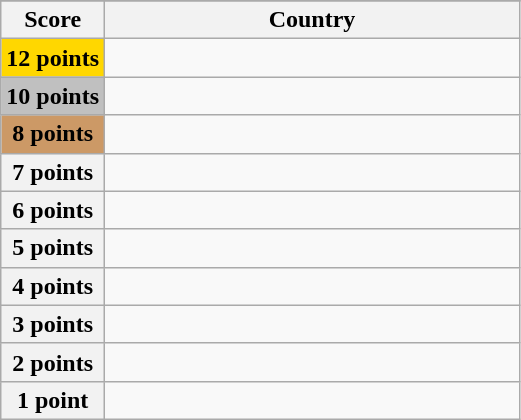<table class="wikitable">
<tr>
</tr>
<tr>
<th scope="col" width="20%">Score</th>
<th scope="col">Country</th>
</tr>
<tr>
<th scope="row" style="background:gold">12 points</th>
<td></td>
</tr>
<tr>
<th scope="row" style="background:silver">10 points</th>
<td></td>
</tr>
<tr>
<th scope="row" style="background:#CC9966">8 points</th>
<td></td>
</tr>
<tr>
<th scope="row">7 points</th>
<td></td>
</tr>
<tr>
<th scope="row">6 points</th>
<td></td>
</tr>
<tr>
<th scope="row">5 points</th>
<td></td>
</tr>
<tr>
<th scope="row">4 points</th>
<td></td>
</tr>
<tr>
<th scope="row">3 points</th>
<td></td>
</tr>
<tr>
<th scope="row">2 points</th>
<td></td>
</tr>
<tr>
<th scope="row">1 point</th>
<td></td>
</tr>
</table>
